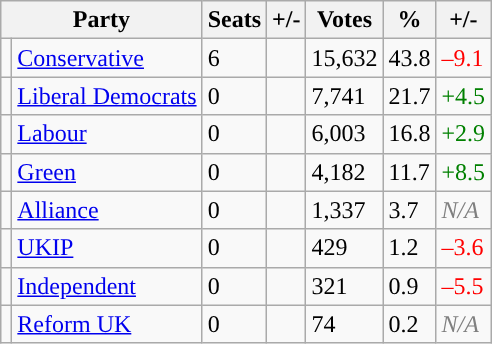<table class="wikitable">
<tr>
<th colspan="2">Party</th>
<th>Seats</th>
<th>+/-</th>
<th>Votes</th>
<th>%</th>
<th>+/-</th>
</tr>
<tr>
<td style="background-color: "></td>
<td><a href='#'>Conservative</a></td>
<td>6</td>
<td></td>
<td>15,632</td>
<td>43.8</td>
<td style="color:red">–9.1</td>
</tr>
<tr>
<td style="background-color: "></td>
<td><a href='#'>Liberal Democrats</a></td>
<td>0</td>
<td></td>
<td>7,741</td>
<td>21.7</td>
<td span style="color:green">+4.5</td>
</tr>
<tr>
<td style="background-color: "></td>
<td><a href='#'>Labour</a></td>
<td>0</td>
<td></td>
<td>6,003</td>
<td>16.8</td>
<td style="color:green">+2.9</td>
</tr>
<tr>
<td style="background-color: "></td>
<td><a href='#'>Green</a></td>
<td>0</td>
<td></td>
<td>4,182</td>
<td>11.7</td>
<td style="color:green">+8.5</td>
</tr>
<tr>
<td style="background-color: "></td>
<td><a href='#'>Alliance</a></td>
<td>0</td>
<td></td>
<td>1,337</td>
<td>3.7</td>
<td style="color:grey"><em>N/A</em></td>
</tr>
<tr>
<td style="background-color: "></td>
<td><a href='#'>UKIP</a></td>
<td>0</td>
<td></td>
<td>429</td>
<td>1.2</td>
<td span style="color:red">–3.6</td>
</tr>
<tr>
<td style="background-color: "></td>
<td><a href='#'>Independent</a></td>
<td>0</td>
<td></td>
<td>321</td>
<td>0.9</td>
<td span style="color:red">–5.5</td>
</tr>
<tr>
<td style="background-color: "></td>
<td><a href='#'>Reform UK</a></td>
<td>0</td>
<td></td>
<td>74</td>
<td>0.2</td>
<td span style="color:grey"><em>N/A</em></td>
</tr>
</table>
